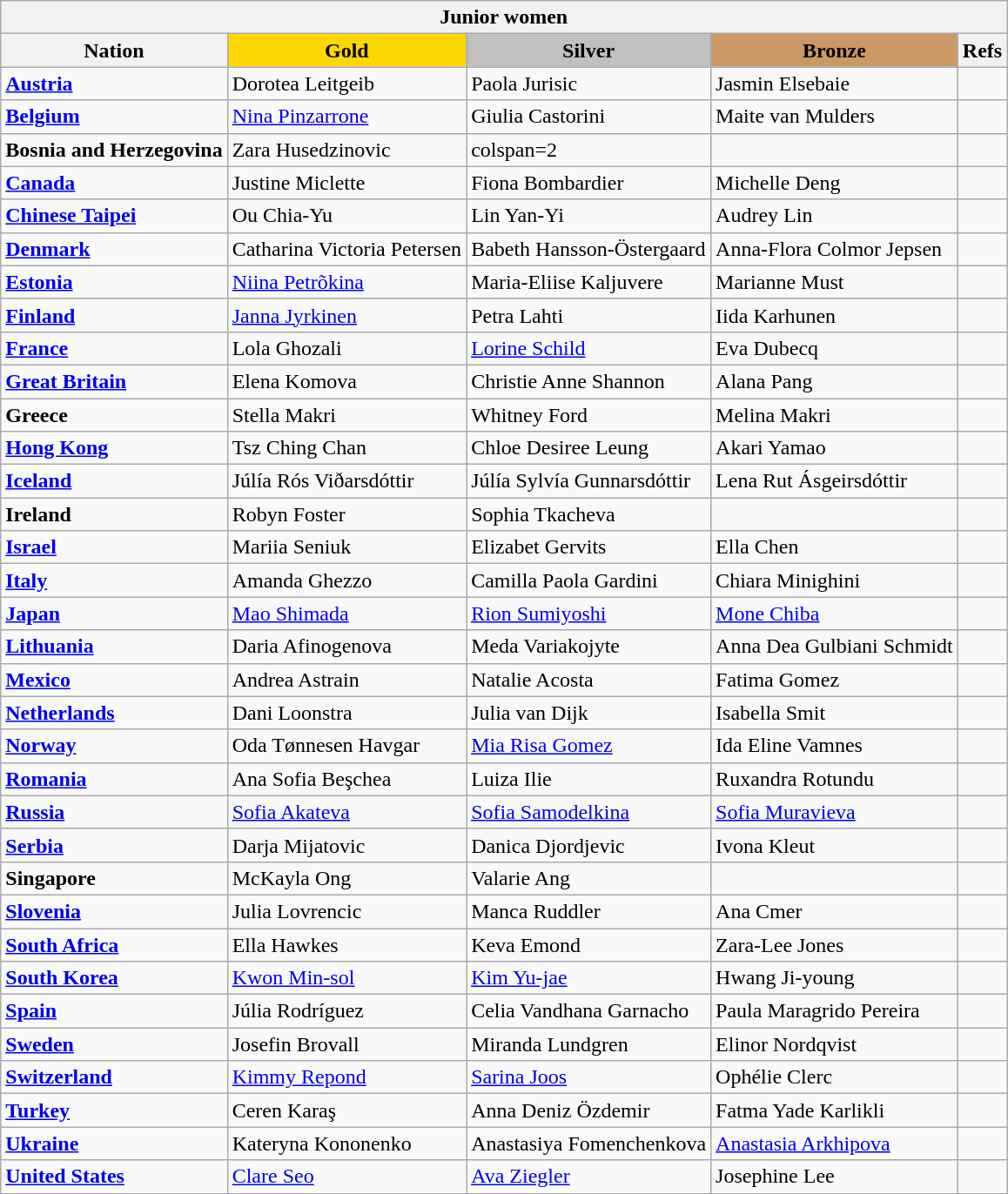<table class="wikitable">
<tr>
<th colspan=5>Junior women</th>
</tr>
<tr>
<th>Nation</th>
<td style="text-align:center; background:gold;"><strong>Gold</strong></td>
<td style="text-align:center; background:silver;"><strong>Silver</strong></td>
<td style="text-align:center; background:#c96;"><strong>Bronze</strong></td>
<th>Refs</th>
</tr>
<tr>
<td><strong> <a href='#'>Austria</a></strong></td>
<td>Dorotea Leitgeib</td>
<td>Paola Jurisic</td>
<td>Jasmin Elsebaie</td>
<td></td>
</tr>
<tr>
<td><strong> <a href='#'>Belgium</a></strong></td>
<td><a href='#'>Nina Pinzarrone</a></td>
<td>Giulia Castorini</td>
<td>Maite van Mulders</td>
<td></td>
</tr>
<tr>
<td><strong> Bosnia and Herzegovina</strong></td>
<td>Zara Husedzinovic</td>
<td>colspan=2 </td>
<td></td>
</tr>
<tr>
<td><strong> <a href='#'>Canada</a></strong></td>
<td>Justine Miclette</td>
<td>Fiona Bombardier</td>
<td>Michelle Deng</td>
<td></td>
</tr>
<tr>
<td><strong> <a href='#'>Chinese Taipei</a></strong></td>
<td>Ou Chia-Yu</td>
<td>Lin Yan-Yi</td>
<td>Audrey Lin</td>
<td></td>
</tr>
<tr>
<td><strong> <a href='#'>Denmark</a></strong></td>
<td>Catharina Victoria Petersen</td>
<td>Babeth Hansson-Östergaard</td>
<td>Anna-Flora Colmor Jepsen</td>
<td></td>
</tr>
<tr>
<td><strong> <a href='#'>Estonia</a></strong></td>
<td><a href='#'>Niina Petrõkina</a></td>
<td>Maria-Eliise Kaljuvere</td>
<td>Marianne Must</td>
<td></td>
</tr>
<tr>
<td><strong> <a href='#'>Finland</a></strong></td>
<td><a href='#'>Janna Jyrkinen</a></td>
<td>Petra Lahti</td>
<td>Iida Karhunen</td>
<td></td>
</tr>
<tr>
<td><strong> <a href='#'>France</a></strong></td>
<td>Lola Ghozali</td>
<td><a href='#'>Lorine Schild</a></td>
<td>Eva Dubecq</td>
<td></td>
</tr>
<tr>
<td><strong> <a href='#'>Great Britain</a></strong></td>
<td>Elena Komova</td>
<td>Christie Anne Shannon</td>
<td>Alana Pang</td>
<td></td>
</tr>
<tr>
<td><strong> Greece</strong></td>
<td>Stella Makri</td>
<td>Whitney Ford</td>
<td>Melina Makri</td>
<td></td>
</tr>
<tr>
<td><strong> <a href='#'>Hong Kong</a></strong></td>
<td>Tsz Ching Chan</td>
<td>Chloe Desiree Leung</td>
<td>Akari Yamao</td>
<td></td>
</tr>
<tr>
<td><strong> <a href='#'>Iceland</a></strong></td>
<td>Júlía Rós Viðarsdóttir</td>
<td>Júlía Sylvía Gunnarsdóttir</td>
<td>Lena Rut Ásgeirsdóttir</td>
<td></td>
</tr>
<tr>
<td><strong> Ireland</strong></td>
<td>Robyn Foster</td>
<td>Sophia Tkacheva</td>
<td></td>
<td></td>
</tr>
<tr>
<td><strong> <a href='#'>Israel</a></strong></td>
<td>Mariia Seniuk</td>
<td>Elizabet Gervits</td>
<td>Ella Chen</td>
<td></td>
</tr>
<tr>
<td><strong> <a href='#'>Italy</a></strong></td>
<td>Amanda Ghezzo</td>
<td>Camilla Paola Gardini</td>
<td>Chiara Minighini</td>
<td></td>
</tr>
<tr>
<td><strong> <a href='#'>Japan</a></strong></td>
<td><a href='#'>Mao Shimada</a></td>
<td><a href='#'>Rion Sumiyoshi</a></td>
<td><a href='#'>Mone Chiba</a></td>
<td></td>
</tr>
<tr>
<td><strong> <a href='#'>Lithuania</a></strong></td>
<td>Daria Afinogenova</td>
<td>Meda Variakojyte</td>
<td>Anna Dea Gulbiani Schmidt</td>
<td></td>
</tr>
<tr>
<td><strong> <a href='#'>Mexico</a></strong></td>
<td>Andrea Astrain</td>
<td>Natalie Acosta</td>
<td>Fatima Gomez</td>
<td></td>
</tr>
<tr>
<td><strong> <a href='#'>Netherlands</a></strong></td>
<td>Dani Loonstra</td>
<td>Julia van Dijk</td>
<td>Isabella Smit</td>
<td></td>
</tr>
<tr>
<td><strong> <a href='#'>Norway</a></strong></td>
<td>Oda Tønnesen Havgar</td>
<td><a href='#'>Mia Risa Gomez</a></td>
<td>Ida Eline Vamnes</td>
<td></td>
</tr>
<tr>
<td><strong> <a href='#'>Romania</a></strong></td>
<td>Ana Sofia Beşchea</td>
<td>Luiza Ilie</td>
<td>Ruxandra Rotundu</td>
<td></td>
</tr>
<tr>
<td><strong> <a href='#'>Russia</a></strong></td>
<td><a href='#'>Sofia Akateva</a></td>
<td><a href='#'>Sofia Samodelkina</a></td>
<td><a href='#'>Sofia Muravieva</a></td>
<td></td>
</tr>
<tr>
<td><strong> <a href='#'>Serbia</a></strong></td>
<td>Darja Mijatovic</td>
<td>Danica Djordjevic</td>
<td>Ivona Kleut</td>
<td></td>
</tr>
<tr>
<td><strong> Singapore</strong></td>
<td>McKayla Ong</td>
<td>Valarie Ang</td>
<td></td>
<td></td>
</tr>
<tr>
<td><strong> <a href='#'>Slovenia</a></strong></td>
<td>Julia Lovrencic</td>
<td>Manca Ruddler</td>
<td>Ana Cmer</td>
<td></td>
</tr>
<tr>
<td><strong> <a href='#'>South Africa</a></strong></td>
<td>Ella Hawkes</td>
<td>Keva Emond</td>
<td>Zara-Lee Jones</td>
<td></td>
</tr>
<tr>
<td><strong> <a href='#'>South Korea</a></strong></td>
<td><a href='#'>Kwon Min-sol</a></td>
<td><a href='#'>Kim Yu-jae</a></td>
<td>Hwang Ji-young</td>
<td></td>
</tr>
<tr>
<td><strong> <a href='#'>Spain</a></strong></td>
<td>Júlia Rodríguez</td>
<td>Celia Vandhana Garnacho</td>
<td>Paula Maragrido Pereira</td>
<td></td>
</tr>
<tr>
<td><strong> <a href='#'>Sweden</a></strong></td>
<td>Josefin Brovall</td>
<td>Miranda Lundgren</td>
<td>Elinor Nordqvist</td>
<td></td>
</tr>
<tr>
<td><strong> <a href='#'>Switzerland</a></strong></td>
<td><a href='#'>Kimmy Repond</a></td>
<td><a href='#'>Sarina Joos</a></td>
<td>Ophélie Clerc</td>
<td></td>
</tr>
<tr>
<td><strong> <a href='#'>Turkey</a></strong></td>
<td>Ceren Karaş</td>
<td>Anna Deniz Özdemir</td>
<td>Fatma Yade Karlikli</td>
<td></td>
</tr>
<tr>
<td><strong> <a href='#'>Ukraine</a></strong></td>
<td>Kateryna Kononenko</td>
<td>Anastasiya Fomenchenkova</td>
<td><a href='#'>Anastasia Arkhipova</a></td>
<td></td>
</tr>
<tr>
<td><strong> <a href='#'>United States</a></strong></td>
<td><a href='#'>Clare Seo</a></td>
<td><a href='#'>Ava Ziegler</a></td>
<td>Josephine Lee</td>
<td></td>
</tr>
</table>
